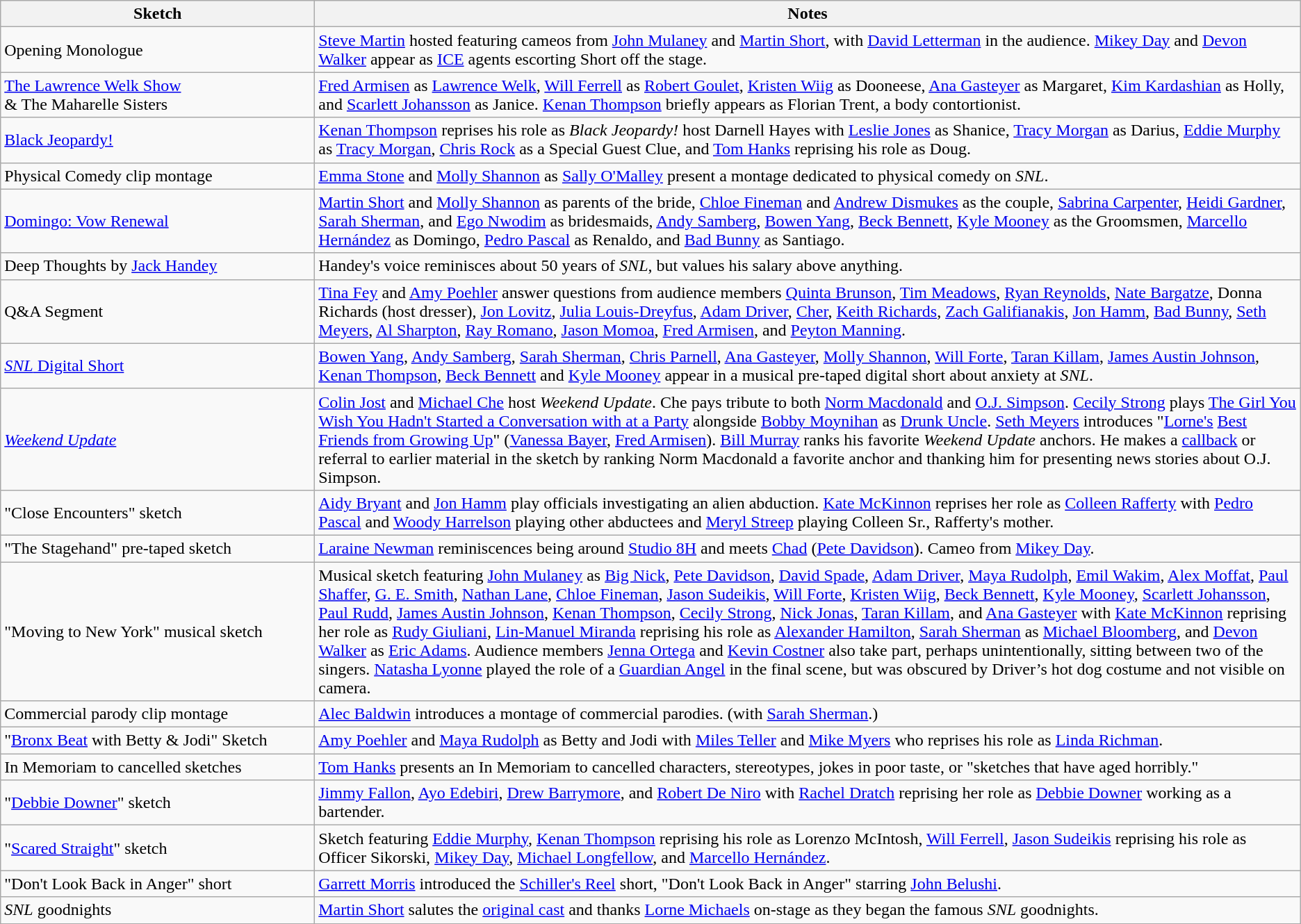<table class="wikitable">
<tr>
<th scope="col" style="width:20em;">Sketch</th>
<th scope="col" style="width:65em;">Notes</th>
</tr>
<tr>
<td>Opening Monologue</td>
<td><a href='#'>Steve Martin</a> hosted featuring cameos from <a href='#'>John Mulaney</a> and <a href='#'>Martin Short</a>, with <a href='#'>David Letterman</a> in the audience. <a href='#'>Mikey Day</a> and <a href='#'>Devon Walker</a> appear as <a href='#'>ICE</a> agents escorting Short off the stage.</td>
</tr>
<tr>
<td><a href='#'>The Lawrence Welk Show</a> <br> & The Maharelle Sisters</td>
<td><a href='#'>Fred Armisen</a> as <a href='#'>Lawrence Welk</a>, <a href='#'>Will Ferrell</a> as <a href='#'>Robert Goulet</a>, <a href='#'>Kristen Wiig</a> as Dooneese, <a href='#'>Ana Gasteyer</a> as Margaret, <a href='#'>Kim Kardashian</a> as Holly, and <a href='#'>Scarlett Johansson</a> as Janice. <a href='#'>Kenan Thompson</a> briefly appears as Florian Trent, a body contortionist.</td>
</tr>
<tr>
<td><a href='#'>Black Jeopardy!</a></td>
<td><a href='#'>Kenan Thompson</a> reprises his role as <em>Black Jeopardy!</em> host Darnell Hayes with <a href='#'>Leslie Jones</a> as Shanice, <a href='#'>Tracy Morgan</a> as Darius, <a href='#'>Eddie Murphy</a> as <a href='#'>Tracy Morgan</a>, <a href='#'>Chris Rock</a> as a Special Guest Clue, and <a href='#'>Tom Hanks</a> reprising his role as Doug.</td>
</tr>
<tr>
<td>Physical Comedy clip montage</td>
<td><a href='#'>Emma Stone</a> and <a href='#'>Molly Shannon</a> as <a href='#'>Sally O'Malley</a> present a montage dedicated to physical comedy on <em>SNL</em>.</td>
</tr>
<tr>
<td><a href='#'>Domingo: Vow Renewal</a></td>
<td><a href='#'>Martin Short</a> and <a href='#'>Molly Shannon</a> as parents of the bride, <a href='#'>Chloe Fineman</a> and <a href='#'>Andrew Dismukes</a> as the couple, <a href='#'>Sabrina Carpenter</a>, <a href='#'>Heidi Gardner</a>, <a href='#'>Sarah Sherman</a>, and <a href='#'>Ego Nwodim</a> as bridesmaids, <a href='#'>Andy Samberg</a>, <a href='#'>Bowen Yang</a>, <a href='#'>Beck Bennett</a>, <a href='#'>Kyle Mooney</a> as the Groomsmen,  <a href='#'>Marcello Hernández</a> as Domingo, <a href='#'>Pedro Pascal</a> as Renaldo, and <a href='#'>Bad Bunny</a> as Santiago.</td>
</tr>
<tr>
<td>Deep Thoughts by <a href='#'>Jack Handey</a></td>
<td>Handey's voice reminisces about 50 years of <em>SNL</em>, but values his salary above anything.</td>
</tr>
<tr>
<td>Q&A Segment</td>
<td><a href='#'>Tina Fey</a> and <a href='#'>Amy Poehler</a> answer questions from audience members <a href='#'>Quinta Brunson</a>, <a href='#'>Tim Meadows</a>, <a href='#'>Ryan Reynolds</a>, <a href='#'>Nate Bargatze</a>, Donna Richards (host dresser), <a href='#'>Jon Lovitz</a>, <a href='#'>Julia Louis-Dreyfus</a>, <a href='#'>Adam Driver</a>, <a href='#'>Cher</a>, <a href='#'>Keith Richards</a>, <a href='#'>Zach Galifianakis</a>, <a href='#'>Jon Hamm</a>, <a href='#'>Bad Bunny</a>, <a href='#'>Seth Meyers</a>, <a href='#'>Al Sharpton</a>, <a href='#'>Ray Romano</a>, <a href='#'>Jason Momoa</a>, <a href='#'>Fred Armisen</a>, and <a href='#'>Peyton Manning</a>.</td>
</tr>
<tr>
<td><a href='#'><em>SNL</em> Digital Short</a></td>
<td><a href='#'>Bowen Yang</a>, <a href='#'>Andy Samberg</a>, <a href='#'>Sarah Sherman</a>, <a href='#'>Chris Parnell</a>, <a href='#'>Ana Gasteyer</a>, <a href='#'>Molly Shannon</a>, <a href='#'>Will Forte</a>, <a href='#'>Taran Killam</a>, <a href='#'>James Austin Johnson</a>, <a href='#'>Kenan Thompson</a>, <a href='#'>Beck Bennett</a> and <a href='#'>Kyle Mooney</a> appear in a musical pre-taped digital short about anxiety at <em>SNL</em>.</td>
</tr>
<tr>
<td><em><a href='#'>Weekend Update</a></em></td>
<td><a href='#'>Colin Jost</a> and <a href='#'>Michael Che</a> host <em>Weekend Update</em>. Che pays tribute to both <a href='#'>Norm Macdonald</a> and <a href='#'>O.J. Simpson</a>. <a href='#'>Cecily Strong</a> plays <a href='#'>The Girl You Wish You Hadn't Started a Conversation with at a Party</a> alongside <a href='#'>Bobby Moynihan</a> as <a href='#'>Drunk Uncle</a>. <a href='#'>Seth Meyers</a> introduces "<a href='#'>Lorne's</a> <a href='#'>Best Friends from Growing Up</a>" (<a href='#'>Vanessa Bayer</a>, <a href='#'>Fred Armisen</a>). <a href='#'>Bill Murray</a> ranks his favorite <em>Weekend Update</em> anchors. He makes a <a href='#'>callback</a> or referral to earlier material in the sketch by ranking Norm Macdonald a favorite anchor and thanking him for presenting news stories about O.J. Simpson.</td>
</tr>
<tr>
<td>"Close Encounters" sketch</td>
<td><a href='#'>Aidy Bryant</a> and <a href='#'>Jon Hamm</a> play officials investigating an alien abduction. <a href='#'>Kate McKinnon</a> reprises her role as <a href='#'>Colleen Rafferty</a> with <a href='#'>Pedro Pascal</a> and <a href='#'>Woody Harrelson</a> playing other abductees and <a href='#'>Meryl Streep</a> playing Colleen Sr., Rafferty's mother.</td>
</tr>
<tr>
<td>"The Stagehand" pre-taped sketch</td>
<td><a href='#'>Laraine Newman</a> reminiscences being around <a href='#'>Studio 8H</a> and meets <a href='#'>Chad</a> (<a href='#'>Pete Davidson</a>). Cameo from <a href='#'>Mikey Day</a>.</td>
</tr>
<tr>
<td>"Moving to New York" musical sketch</td>
<td>Musical sketch featuring <a href='#'>John Mulaney</a> as <a href='#'>Big Nick</a>, <a href='#'>Pete Davidson</a>, <a href='#'>David Spade</a>, <a href='#'>Adam Driver</a>, <a href='#'>Maya Rudolph</a>, <a href='#'>Emil Wakim</a>, <a href='#'>Alex Moffat</a>, <a href='#'>Paul Shaffer</a>, <a href='#'>G. E. Smith</a>, <a href='#'>Nathan Lane</a>, <a href='#'>Chloe Fineman</a>, <a href='#'>Jason Sudeikis</a>, <a href='#'>Will Forte</a>, <a href='#'>Kristen Wiig</a>, <a href='#'>Beck Bennett</a>, <a href='#'>Kyle Mooney</a>, <a href='#'>Scarlett Johansson</a>, <a href='#'>Paul Rudd</a>, <a href='#'>James Austin Johnson</a>, <a href='#'>Kenan Thompson</a>, <a href='#'>Cecily Strong</a>, <a href='#'>Nick Jonas</a>, <a href='#'>Taran Killam</a>, and <a href='#'>Ana Gasteyer</a> with <a href='#'>Kate McKinnon</a> reprising her role as <a href='#'>Rudy Giuliani</a>, <a href='#'>Lin-Manuel Miranda</a> reprising his role as <a href='#'>Alexander Hamilton</a>, <a href='#'>Sarah Sherman</a> as <a href='#'>Michael Bloomberg</a>, and <a href='#'>Devon Walker</a> as <a href='#'>Eric Adams</a>. Audience members <a href='#'>Jenna Ortega</a> and <a href='#'>Kevin Costner</a> also take part, perhaps unintentionally, sitting between two of the singers. <a href='#'>Natasha Lyonne</a> played the role of a <a href='#'>Guardian Angel</a> in the final scene, but was obscured by Driver’s hot dog costume and not visible on camera.</td>
</tr>
<tr>
<td>Commercial parody clip montage</td>
<td><a href='#'>Alec Baldwin</a> introduces a montage of commercial parodies. (with <a href='#'>Sarah Sherman</a>.)</td>
</tr>
<tr>
<td>"<a href='#'>Bronx Beat</a> with Betty & Jodi" Sketch</td>
<td><a href='#'>Amy Poehler</a> and <a href='#'>Maya Rudolph</a> as Betty and Jodi with <a href='#'>Miles Teller</a> and <a href='#'>Mike Myers</a> who reprises his role as <a href='#'>Linda Richman</a>.</td>
</tr>
<tr>
<td>In Memoriam to cancelled sketches</td>
<td><a href='#'>Tom Hanks</a> presents an In Memoriam to cancelled characters, stereotypes, jokes in poor taste, or "sketches that have aged horribly."</td>
</tr>
<tr>
<td>"<a href='#'>Debbie Downer</a>" sketch</td>
<td><a href='#'>Jimmy Fallon</a>, <a href='#'>Ayo Edebiri</a>, <a href='#'>Drew Barrymore</a>, and <a href='#'>Robert De Niro</a> with <a href='#'>Rachel Dratch</a> reprising her role as <a href='#'>Debbie Downer</a> working as a bartender.</td>
</tr>
<tr>
<td>"<a href='#'>Scared Straight</a>" sketch</td>
<td>Sketch featuring <a href='#'>Eddie Murphy</a>, <a href='#'>Kenan Thompson</a> reprising his role as Lorenzo McIntosh, <a href='#'>Will Ferrell</a>, <a href='#'>Jason Sudeikis</a> reprising his role as Officer Sikorski, <a href='#'>Mikey Day</a>, <a href='#'>Michael Longfellow</a>, and <a href='#'>Marcello Hernández</a>.</td>
</tr>
<tr>
<td>"Don't Look Back in Anger" short</td>
<td><a href='#'>Garrett Morris</a> introduced the <a href='#'>Schiller's Reel</a> short, "Don't Look Back in Anger" starring <a href='#'>John Belushi</a>.</td>
</tr>
<tr>
<td><em>SNL</em> goodnights</td>
<td><a href='#'>Martin Short</a> salutes the <a href='#'>original cast</a> and thanks <a href='#'>Lorne Michaels</a> on-stage as they began the famous <em>SNL</em> goodnights.</td>
</tr>
</table>
